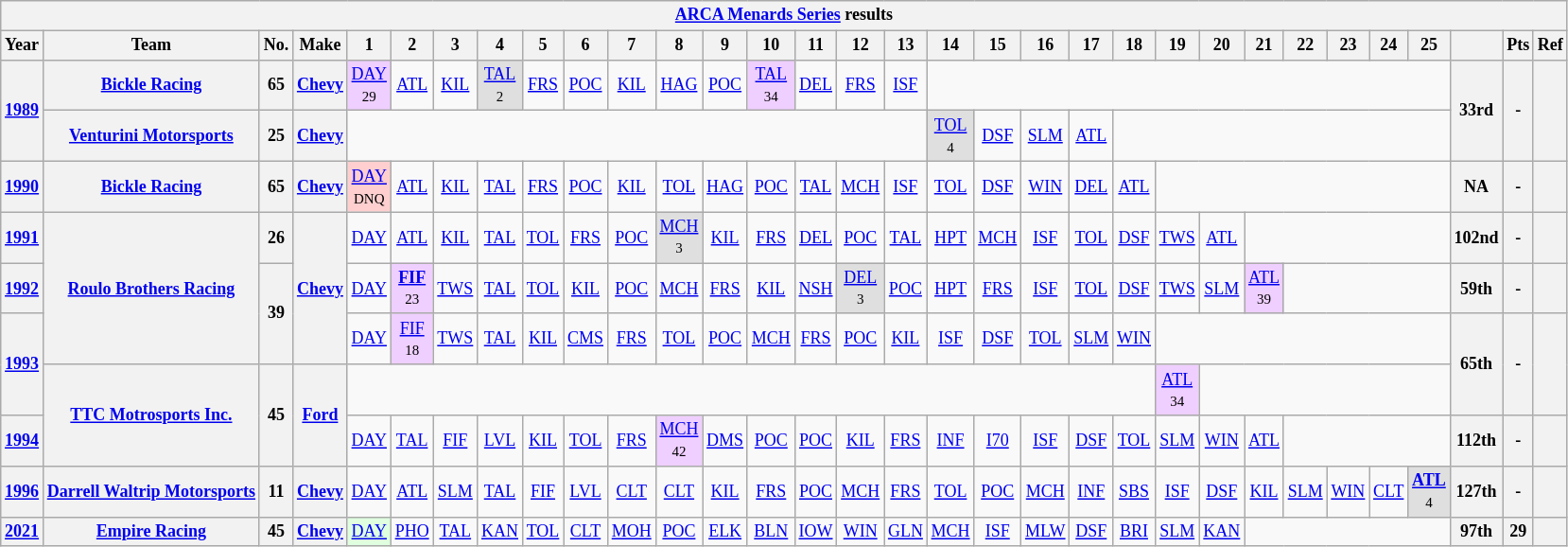<table class="wikitable" style="text-align:center; font-size:75%">
<tr>
<th colspan=45><a href='#'>ARCA Menards Series</a> results</th>
</tr>
<tr>
<th>Year</th>
<th>Team</th>
<th>No.</th>
<th>Make</th>
<th>1</th>
<th>2</th>
<th>3</th>
<th>4</th>
<th>5</th>
<th>6</th>
<th>7</th>
<th>8</th>
<th>9</th>
<th>10</th>
<th>11</th>
<th>12</th>
<th>13</th>
<th>14</th>
<th>15</th>
<th>16</th>
<th>17</th>
<th>18</th>
<th>19</th>
<th>20</th>
<th>21</th>
<th>22</th>
<th>23</th>
<th>24</th>
<th>25</th>
<th></th>
<th>Pts</th>
<th>Ref</th>
</tr>
<tr>
<th rowspan=2><a href='#'>1989</a></th>
<th><a href='#'>Bickle Racing</a></th>
<th>65</th>
<th><a href='#'>Chevy</a></th>
<td style="background:#EFCFFF;"><a href='#'>DAY</a><br><small>29</small></td>
<td><a href='#'>ATL</a></td>
<td><a href='#'>KIL</a></td>
<td style="background:#DFDFDF;"><a href='#'>TAL</a><br><small>2</small></td>
<td><a href='#'>FRS</a></td>
<td><a href='#'>POC</a></td>
<td><a href='#'>KIL</a></td>
<td><a href='#'>HAG</a></td>
<td><a href='#'>POC</a></td>
<td style="background:#EFCFFF;"><a href='#'>TAL</a><br><small>34</small></td>
<td><a href='#'>DEL</a></td>
<td><a href='#'>FRS</a></td>
<td><a href='#'>ISF</a></td>
<td colspan=12></td>
<th rowspan=2>33rd</th>
<th rowspan=2>-</th>
<th rowspan=2></th>
</tr>
<tr>
<th><a href='#'>Venturini Motorsports</a></th>
<th>25</th>
<th><a href='#'>Chevy</a></th>
<td colspan=13></td>
<td style="background:#DFDFDF;"><a href='#'>TOL</a><br><small>4</small></td>
<td><a href='#'>DSF</a></td>
<td><a href='#'>SLM</a></td>
<td><a href='#'>ATL</a></td>
<td colspan=8></td>
</tr>
<tr>
<th><a href='#'>1990</a></th>
<th><a href='#'>Bickle Racing</a></th>
<th>65</th>
<th><a href='#'>Chevy</a></th>
<td style="background:#FFCFCF;"><a href='#'>DAY</a><br><small>DNQ</small></td>
<td><a href='#'>ATL</a></td>
<td><a href='#'>KIL</a></td>
<td><a href='#'>TAL</a></td>
<td><a href='#'>FRS</a></td>
<td><a href='#'>POC</a></td>
<td><a href='#'>KIL</a></td>
<td><a href='#'>TOL</a></td>
<td><a href='#'>HAG</a></td>
<td><a href='#'>POC</a></td>
<td><a href='#'>TAL</a></td>
<td><a href='#'>MCH</a></td>
<td><a href='#'>ISF</a></td>
<td><a href='#'>TOL</a></td>
<td><a href='#'>DSF</a></td>
<td><a href='#'>WIN</a></td>
<td><a href='#'>DEL</a></td>
<td><a href='#'>ATL</a></td>
<td colspan=7></td>
<th>NA</th>
<th>-</th>
<th></th>
</tr>
<tr>
<th><a href='#'>1991</a></th>
<th rowspan=3><a href='#'>Roulo Brothers Racing</a></th>
<th>26</th>
<th rowspan=3><a href='#'>Chevy</a></th>
<td><a href='#'>DAY</a></td>
<td><a href='#'>ATL</a></td>
<td><a href='#'>KIL</a></td>
<td><a href='#'>TAL</a></td>
<td><a href='#'>TOL</a></td>
<td><a href='#'>FRS</a></td>
<td><a href='#'>POC</a></td>
<td style="background:#DFDFDF;"><a href='#'>MCH</a><br><small>3</small></td>
<td><a href='#'>KIL</a></td>
<td><a href='#'>FRS</a></td>
<td><a href='#'>DEL</a></td>
<td><a href='#'>POC</a></td>
<td><a href='#'>TAL</a></td>
<td><a href='#'>HPT</a></td>
<td><a href='#'>MCH</a></td>
<td><a href='#'>ISF</a></td>
<td><a href='#'>TOL</a></td>
<td><a href='#'>DSF</a></td>
<td><a href='#'>TWS</a></td>
<td><a href='#'>ATL</a></td>
<td colspan=5></td>
<th>102nd</th>
<th>-</th>
<th></th>
</tr>
<tr>
<th><a href='#'>1992</a></th>
<th rowspan=2>39</th>
<td><a href='#'>DAY</a></td>
<td style="background:#EFCFFF;"><strong><a href='#'>FIF</a></strong><br><small>23</small></td>
<td><a href='#'>TWS</a></td>
<td><a href='#'>TAL</a></td>
<td><a href='#'>TOL</a></td>
<td><a href='#'>KIL</a></td>
<td><a href='#'>POC</a></td>
<td><a href='#'>MCH</a></td>
<td><a href='#'>FRS</a></td>
<td><a href='#'>KIL</a></td>
<td><a href='#'>NSH</a></td>
<td style="background:#DFDFDF;"><a href='#'>DEL</a><br><small>3</small></td>
<td><a href='#'>POC</a></td>
<td><a href='#'>HPT</a></td>
<td><a href='#'>FRS</a></td>
<td><a href='#'>ISF</a></td>
<td><a href='#'>TOL</a></td>
<td><a href='#'>DSF</a></td>
<td><a href='#'>TWS</a></td>
<td><a href='#'>SLM</a></td>
<td style="background:#EFCFFF;"><a href='#'>ATL</a><br><small>39</small></td>
<td colspan=4></td>
<th>59th</th>
<th>-</th>
<th></th>
</tr>
<tr>
<th rowspan=2><a href='#'>1993</a></th>
<td><a href='#'>DAY</a></td>
<td style="background:#EFCFFF;"><a href='#'>FIF</a><br><small>18</small></td>
<td><a href='#'>TWS</a></td>
<td><a href='#'>TAL</a></td>
<td><a href='#'>KIL</a></td>
<td><a href='#'>CMS</a></td>
<td><a href='#'>FRS</a></td>
<td><a href='#'>TOL</a></td>
<td><a href='#'>POC</a></td>
<td><a href='#'>MCH</a></td>
<td><a href='#'>FRS</a></td>
<td><a href='#'>POC</a></td>
<td><a href='#'>KIL</a></td>
<td><a href='#'>ISF</a></td>
<td><a href='#'>DSF</a></td>
<td><a href='#'>TOL</a></td>
<td><a href='#'>SLM</a></td>
<td><a href='#'>WIN</a></td>
<td colspan=7></td>
<th rowspan=2>65th</th>
<th rowspan=2>-</th>
<th rowspan=2></th>
</tr>
<tr>
<th rowspan=2><a href='#'>TTC Motrosports Inc.</a></th>
<th rowspan=2>45</th>
<th rowspan=2><a href='#'>Ford</a></th>
<td colspan=18></td>
<td style="background:#EFCFFF;"><a href='#'>ATL</a><br><small>34</small></td>
<td colspan=6></td>
</tr>
<tr>
<th><a href='#'>1994</a></th>
<td><a href='#'>DAY</a></td>
<td><a href='#'>TAL</a></td>
<td><a href='#'>FIF</a></td>
<td><a href='#'>LVL</a></td>
<td><a href='#'>KIL</a></td>
<td><a href='#'>TOL</a></td>
<td><a href='#'>FRS</a></td>
<td style="background:#EFCFFF;"><a href='#'>MCH</a><br><small>42</small></td>
<td><a href='#'>DMS</a></td>
<td><a href='#'>POC</a></td>
<td><a href='#'>POC</a></td>
<td><a href='#'>KIL</a></td>
<td><a href='#'>FRS</a></td>
<td><a href='#'>INF</a></td>
<td><a href='#'>I70</a></td>
<td><a href='#'>ISF</a></td>
<td><a href='#'>DSF</a></td>
<td><a href='#'>TOL</a></td>
<td><a href='#'>SLM</a></td>
<td><a href='#'>WIN</a></td>
<td><a href='#'>ATL</a></td>
<td colspan=4></td>
<th>112th</th>
<th>-</th>
<th></th>
</tr>
<tr>
<th><a href='#'>1996</a></th>
<th><a href='#'>Darrell Waltrip Motorsports</a></th>
<th>11</th>
<th><a href='#'>Chevy</a></th>
<td><a href='#'>DAY</a></td>
<td><a href='#'>ATL</a></td>
<td><a href='#'>SLM</a></td>
<td><a href='#'>TAL</a></td>
<td><a href='#'>FIF</a></td>
<td><a href='#'>LVL</a></td>
<td><a href='#'>CLT</a></td>
<td><a href='#'>CLT</a></td>
<td><a href='#'>KIL</a></td>
<td><a href='#'>FRS</a></td>
<td><a href='#'>POC</a></td>
<td><a href='#'>MCH</a></td>
<td><a href='#'>FRS</a></td>
<td><a href='#'>TOL</a></td>
<td><a href='#'>POC</a></td>
<td><a href='#'>MCH</a></td>
<td><a href='#'>INF</a></td>
<td><a href='#'>SBS</a></td>
<td><a href='#'>ISF</a></td>
<td><a href='#'>DSF</a></td>
<td><a href='#'>KIL</a></td>
<td><a href='#'>SLM</a></td>
<td><a href='#'>WIN</a></td>
<td><a href='#'>CLT</a></td>
<td style="background:#DFDFDF;"><strong><a href='#'>ATL</a></strong><br><small>4</small></td>
<th>127th</th>
<th>-</th>
<th></th>
</tr>
<tr>
<th><a href='#'>2021</a></th>
<th><a href='#'>Empire Racing</a></th>
<th>45</th>
<th><a href='#'>Chevy</a></th>
<td style="background:#DFFFDF;"><a href='#'>DAY</a><br></td>
<td><a href='#'>PHO</a></td>
<td><a href='#'>TAL</a></td>
<td><a href='#'>KAN</a></td>
<td><a href='#'>TOL</a></td>
<td><a href='#'>CLT</a></td>
<td><a href='#'>MOH</a></td>
<td><a href='#'>POC</a></td>
<td><a href='#'>ELK</a></td>
<td><a href='#'>BLN</a></td>
<td><a href='#'>IOW</a></td>
<td><a href='#'>WIN</a></td>
<td><a href='#'>GLN</a></td>
<td><a href='#'>MCH</a></td>
<td><a href='#'>ISF</a></td>
<td><a href='#'>MLW</a></td>
<td><a href='#'>DSF</a></td>
<td><a href='#'>BRI</a></td>
<td><a href='#'>SLM</a></td>
<td><a href='#'>KAN</a></td>
<td colspan=5></td>
<th>97th</th>
<th>29</th>
<th></th>
</tr>
</table>
